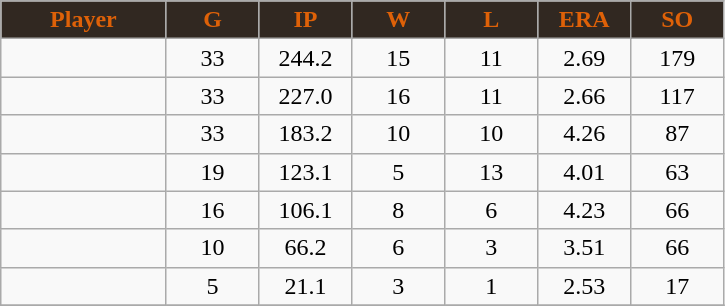<table class="wikitable sortable">
<tr>
<th style="background:#312821;color:#de6108;" width="16%">Player</th>
<th style="background:#312821;color:#de6108;" width="9%">G</th>
<th style="background:#312821;color:#de6108;" width="9%">IP</th>
<th style="background:#312821;color:#de6108;" width="9%">W</th>
<th style="background:#312821;color:#de6108;" width="9%">L</th>
<th style="background:#312821;color:#de6108;" width="9%">ERA</th>
<th style="background:#312821;color:#de6108;" width="9%">SO</th>
</tr>
<tr align="center">
<td></td>
<td>33</td>
<td>244.2</td>
<td>15</td>
<td>11</td>
<td>2.69</td>
<td>179</td>
</tr>
<tr align="center">
<td></td>
<td>33</td>
<td>227.0</td>
<td>16</td>
<td>11</td>
<td>2.66</td>
<td>117</td>
</tr>
<tr align="center">
<td></td>
<td>33</td>
<td>183.2</td>
<td>10</td>
<td>10</td>
<td>4.26</td>
<td>87</td>
</tr>
<tr align="center">
<td></td>
<td>19</td>
<td>123.1</td>
<td>5</td>
<td>13</td>
<td>4.01</td>
<td>63</td>
</tr>
<tr align="center">
<td></td>
<td>16</td>
<td>106.1</td>
<td>8</td>
<td>6</td>
<td>4.23</td>
<td>66</td>
</tr>
<tr align="center">
<td></td>
<td>10</td>
<td>66.2</td>
<td>6</td>
<td>3</td>
<td>3.51</td>
<td>66</td>
</tr>
<tr align="center">
<td></td>
<td>5</td>
<td>21.1</td>
<td>3</td>
<td>1</td>
<td>2.53</td>
<td>17</td>
</tr>
<tr align="center">
</tr>
</table>
